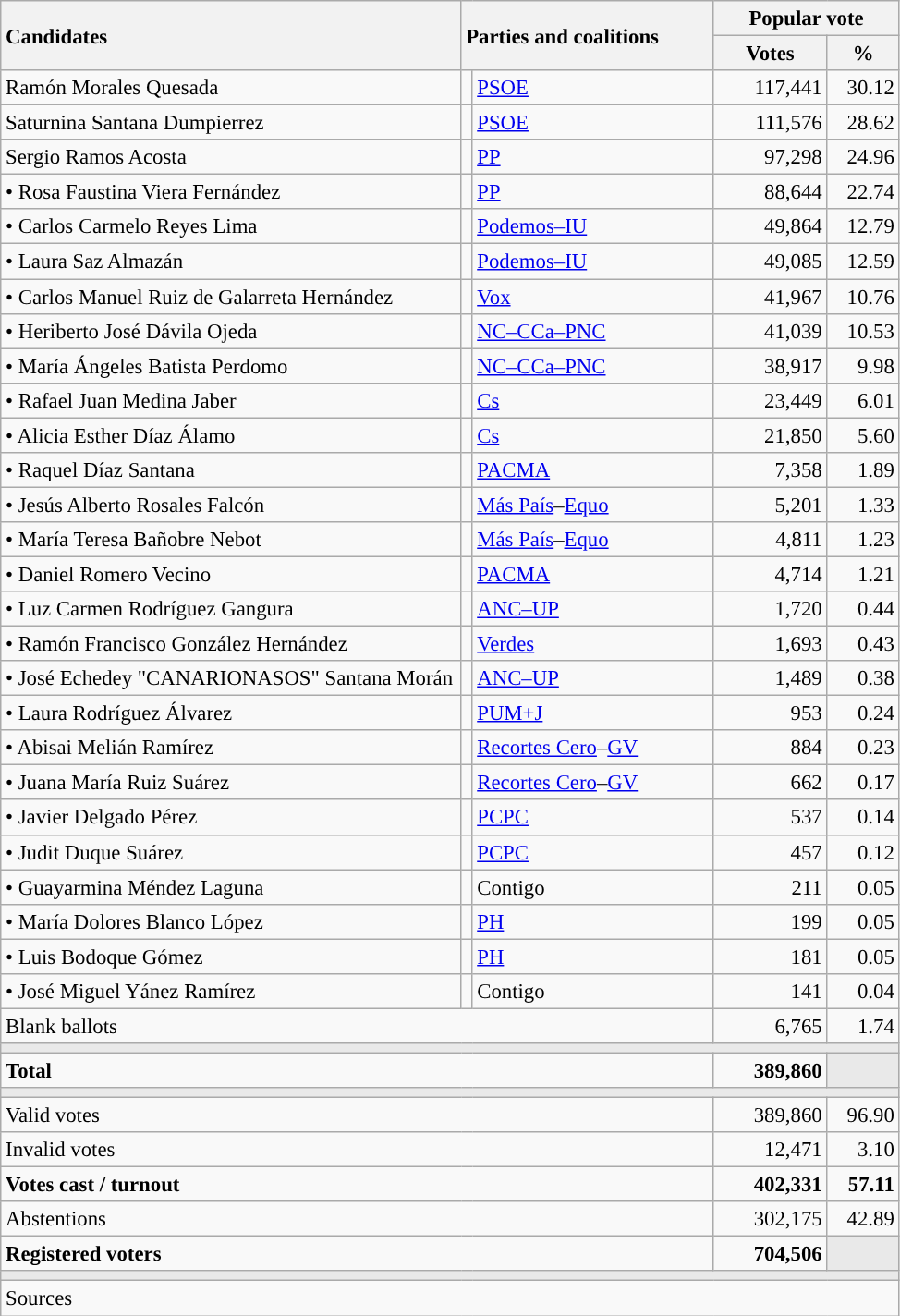<table class="wikitable" style="text-align:right; font-size:95%;">
<tr>
<th style="text-align:left;" rowspan="2" width="325">Candidates</th>
<th style="text-align:left;" rowspan="2" colspan="2" width="175">Parties and coalitions</th>
<th colspan="2">Popular vote</th>
</tr>
<tr>
<th width="75">Votes</th>
<th width="45">%</th>
</tr>
<tr>
<td align="left"> Ramón Morales Quesada</td>
<td width="1" style="color:inherit;background:"></td>
<td align="left"><a href='#'>PSOE</a></td>
<td>117,441</td>
<td>30.12</td>
</tr>
<tr>
<td align="left"> Saturnina Santana Dumpierrez</td>
<td style="color:inherit;background:"></td>
<td align="left"><a href='#'>PSOE</a></td>
<td>111,576</td>
<td>28.62</td>
</tr>
<tr>
<td align="left"> Sergio Ramos Acosta</td>
<td style="color:inherit;background:"></td>
<td align="left"><a href='#'>PP</a></td>
<td>97,298</td>
<td>24.96</td>
</tr>
<tr>
<td align="left">• Rosa Faustina Viera Fernández</td>
<td style="color:inherit;background:"></td>
<td align="left"><a href='#'>PP</a></td>
<td>88,644</td>
<td>22.74</td>
</tr>
<tr>
<td align="left">• Carlos Carmelo Reyes Lima</td>
<td style="color:inherit;background:"></td>
<td align="left"><a href='#'>Podemos–IU</a></td>
<td>49,864</td>
<td>12.79</td>
</tr>
<tr>
<td align="left">• Laura Saz Almazán</td>
<td style="color:inherit;background:"></td>
<td align="left"><a href='#'>Podemos–IU</a></td>
<td>49,085</td>
<td>12.59</td>
</tr>
<tr>
<td align="left">• Carlos Manuel Ruiz de Galarreta Hernández</td>
<td style="color:inherit;background:"></td>
<td align="left"><a href='#'>Vox</a></td>
<td>41,967</td>
<td>10.76</td>
</tr>
<tr>
<td align="left">• Heriberto José Dávila Ojeda</td>
<td style="color:inherit;background:"></td>
<td align="left"><a href='#'>NC–CCa–PNC</a></td>
<td>41,039</td>
<td>10.53</td>
</tr>
<tr>
<td align="left">• María Ángeles Batista Perdomo</td>
<td style="color:inherit;background:"></td>
<td align="left"><a href='#'>NC–CCa–PNC</a></td>
<td>38,917</td>
<td>9.98</td>
</tr>
<tr>
<td align="left">• Rafael Juan Medina Jaber</td>
<td style="color:inherit;background:"></td>
<td align="left"><a href='#'>Cs</a></td>
<td>23,449</td>
<td>6.01</td>
</tr>
<tr>
<td align="left">• Alicia Esther Díaz Álamo</td>
<td style="color:inherit;background:"></td>
<td align="left"><a href='#'>Cs</a></td>
<td>21,850</td>
<td>5.60</td>
</tr>
<tr>
<td align="left">• Raquel Díaz Santana</td>
<td style="color:inherit;background:"></td>
<td align="left"><a href='#'>PACMA</a></td>
<td>7,358</td>
<td>1.89</td>
</tr>
<tr>
<td align="left">• Jesús Alberto Rosales Falcón</td>
<td style="color:inherit;background:"></td>
<td align="left"><a href='#'>Más País</a>–<a href='#'>Equo</a></td>
<td>5,201</td>
<td>1.33</td>
</tr>
<tr>
<td align="left">• María Teresa Bañobre Nebot</td>
<td style="color:inherit;background:"></td>
<td align="left"><a href='#'>Más País</a>–<a href='#'>Equo</a></td>
<td>4,811</td>
<td>1.23</td>
</tr>
<tr>
<td align="left">• Daniel Romero Vecino</td>
<td style="color:inherit;background:"></td>
<td align="left"><a href='#'>PACMA</a></td>
<td>4,714</td>
<td>1.21</td>
</tr>
<tr>
<td align="left">• Luz Carmen Rodríguez Gangura</td>
<td style="color:inherit;background:"></td>
<td align="left"><a href='#'>ANC–UP</a></td>
<td>1,720</td>
<td>0.44</td>
</tr>
<tr>
<td align="left">• Ramón Francisco González Hernández</td>
<td style="color:inherit;background:"></td>
<td align="left"><a href='#'>Verdes</a></td>
<td>1,693</td>
<td>0.43</td>
</tr>
<tr>
<td align="left">• José Echedey "CANARIONASOS" Santana Morán</td>
<td style="color:inherit;background:"></td>
<td align="left"><a href='#'>ANC–UP</a></td>
<td>1,489</td>
<td>0.38</td>
</tr>
<tr>
<td align="left">• Laura Rodríguez Álvarez</td>
<td style="color:inherit;background:"></td>
<td align="left"><a href='#'>PUM+J</a></td>
<td>953</td>
<td>0.24</td>
</tr>
<tr>
<td align="left">• Abisai Melián Ramírez</td>
<td style="color:inherit;background:"></td>
<td align="left"><a href='#'>Recortes Cero</a>–<a href='#'>GV</a></td>
<td>884</td>
<td>0.23</td>
</tr>
<tr>
<td align="left">• Juana María Ruiz Suárez</td>
<td style="color:inherit;background:"></td>
<td align="left"><a href='#'>Recortes Cero</a>–<a href='#'>GV</a></td>
<td>662</td>
<td>0.17</td>
</tr>
<tr>
<td align="left">• Javier Delgado Pérez</td>
<td style="color:inherit;background:"></td>
<td align="left"><a href='#'>PCPC</a></td>
<td>537</td>
<td>0.14</td>
</tr>
<tr>
<td align="left">• Judit Duque Suárez</td>
<td style="color:inherit;background:"></td>
<td align="left"><a href='#'>PCPC</a></td>
<td>457</td>
<td>0.12</td>
</tr>
<tr>
<td align="left">• Guayarmina Méndez Laguna</td>
<td style="color:inherit;background:"></td>
<td align="left">Contigo</td>
<td>211</td>
<td>0.05</td>
</tr>
<tr>
<td align="left">• María Dolores Blanco López</td>
<td style="color:inherit;background:"></td>
<td align="left"><a href='#'>PH</a></td>
<td>199</td>
<td>0.05</td>
</tr>
<tr>
<td align="left">• Luis Bodoque Gómez</td>
<td style="color:inherit;background:"></td>
<td align="left"><a href='#'>PH</a></td>
<td>181</td>
<td>0.05</td>
</tr>
<tr>
<td align="left">• José Miguel Yánez Ramírez</td>
<td style="color:inherit;background:"></td>
<td align="left">Contigo</td>
<td>141</td>
<td>0.04</td>
</tr>
<tr>
<td align="left" colspan="3">Blank ballots</td>
<td>6,765</td>
<td>1.74</td>
</tr>
<tr>
<td colspan="5" bgcolor="#E9E9E9"></td>
</tr>
<tr style="font-weight:bold;">
<td align="left" colspan="3">Total</td>
<td>389,860</td>
<td bgcolor="#E9E9E9"></td>
</tr>
<tr>
<td colspan="5" bgcolor="#E9E9E9"></td>
</tr>
<tr>
<td align="left" colspan="3">Valid votes</td>
<td>389,860</td>
<td>96.90</td>
</tr>
<tr>
<td align="left" colspan="3">Invalid votes</td>
<td>12,471</td>
<td>3.10</td>
</tr>
<tr style="font-weight:bold;">
<td align="left" colspan="3">Votes cast / turnout</td>
<td>402,331</td>
<td>57.11</td>
</tr>
<tr>
<td align="left" colspan="3">Abstentions</td>
<td>302,175</td>
<td>42.89</td>
</tr>
<tr style="font-weight:bold;">
<td align="left" colspan="3">Registered voters</td>
<td>704,506</td>
<td bgcolor="#E9E9E9"></td>
</tr>
<tr>
<td colspan="5" bgcolor="#E9E9E9"></td>
</tr>
<tr>
<td align="left" colspan="5">Sources</td>
</tr>
</table>
